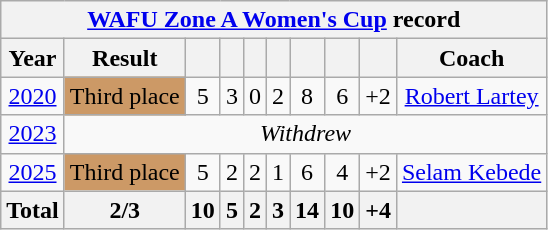<table class="wikitable"  style="text-align:center;">
<tr>
<th colspan=10><a href='#'>WAFU Zone A Women's Cup</a> record</th>
</tr>
<tr>
<th>Year</th>
<th>Result</th>
<th></th>
<th></th>
<th></th>
<th></th>
<th></th>
<th></th>
<th></th>
<th>Coach</th>
</tr>
<tr>
<td> <a href='#'>2020</a></td>
<td style="background:#c96;">Third place</td>
<td>5</td>
<td>3</td>
<td>0</td>
<td>2</td>
<td>8</td>
<td>6</td>
<td>+2</td>
<td><a href='#'>Robert Lartey</a></td>
</tr>
<tr>
<td> <a href='#'>2023</a></td>
<td colspan=9><em>Withdrew</em></td>
</tr>
<tr>
<td> <a href='#'>2025</a></td>
<td style="background:#c96;">Third place</td>
<td>5</td>
<td>2</td>
<td>2</td>
<td>1</td>
<td>6</td>
<td>4</td>
<td>+2</td>
<td> <a href='#'>Selam Kebede</a></td>
</tr>
<tr>
<th>Total</th>
<th>2/3</th>
<th>10</th>
<th>5</th>
<th>2</th>
<th>3</th>
<th>14</th>
<th>10</th>
<th>+4</th>
<th></th>
</tr>
</table>
